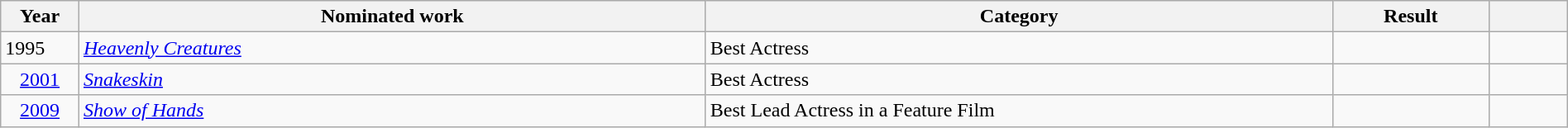<table class="wikitable" style="width:100%;">
<tr>
<th style="width:5%;">Year</th>
<th style="width:40%;">Nominated work</th>
<th style="width:40%;">Category</th>
<th style="width:10%;">Result</th>
<th style="width:5%;"></th>
</tr>
<tr>
<td>1995</td>
<td><em><a href='#'>Heavenly Creatures</a></em></td>
<td>Best Actress</td>
<td></td>
<td style="text-align:center;"></td>
</tr>
<tr>
<td style="text-align:center;"><a href='#'>2001</a></td>
<td><em><a href='#'>Snakeskin</a></em></td>
<td>Best Actress</td>
<td></td>
<td style="text-align:center;"></td>
</tr>
<tr>
<td style="text-align:center;"><a href='#'>2009</a></td>
<td><em><a href='#'>Show of Hands</a></em></td>
<td>Best Lead Actress in a Feature Film</td>
<td></td>
<td style="text-align:center;"></td>
</tr>
</table>
